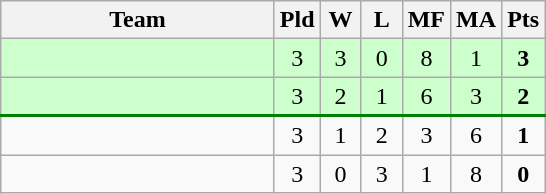<table class=wikitable style="text-align:center">
<tr>
<th width=175>Team</th>
<th width=20>Pld</th>
<th width=20>W</th>
<th width=20>L</th>
<th width=20>MF</th>
<th width=20>MA</th>
<th width=20>Pts</th>
</tr>
<tr style="background:#cfc;">
<td style="text-align:left"></td>
<td>3</td>
<td>3</td>
<td>0</td>
<td>8</td>
<td>1</td>
<td><strong>3</strong></td>
</tr>
<tr style="background:#cfc; border-bottom:2px solid green;">
<td style="text-align:left"></td>
<td>3</td>
<td>2</td>
<td>1</td>
<td>6</td>
<td>3</td>
<td><strong>2</strong></td>
</tr>
<tr>
<td style="text-align:left"></td>
<td>3</td>
<td>1</td>
<td>2</td>
<td>3</td>
<td>6</td>
<td><strong>1</strong></td>
</tr>
<tr>
<td style="text-align:left"></td>
<td>3</td>
<td>0</td>
<td>3</td>
<td>1</td>
<td>8</td>
<td><strong>0</strong></td>
</tr>
</table>
